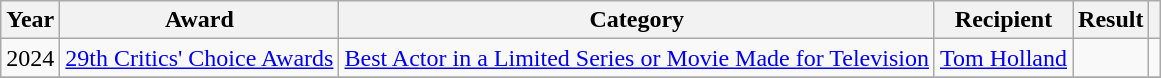<table class="wikitable sortable">
<tr>
<th>Year</th>
<th>Award</th>
<th>Category</th>
<th>Recipient</th>
<th>Result</th>
<th class="unsortable"></th>
</tr>
<tr>
<td>2024</td>
<td><a href='#'>29th Critics' Choice Awards</a></td>
<td><a href='#'>Best Actor in a Limited Series or Movie Made for Television</a></td>
<td><a href='#'>Tom Holland</a></td>
<td></td>
<td style="text-align:center;"></td>
</tr>
<tr>
</tr>
</table>
